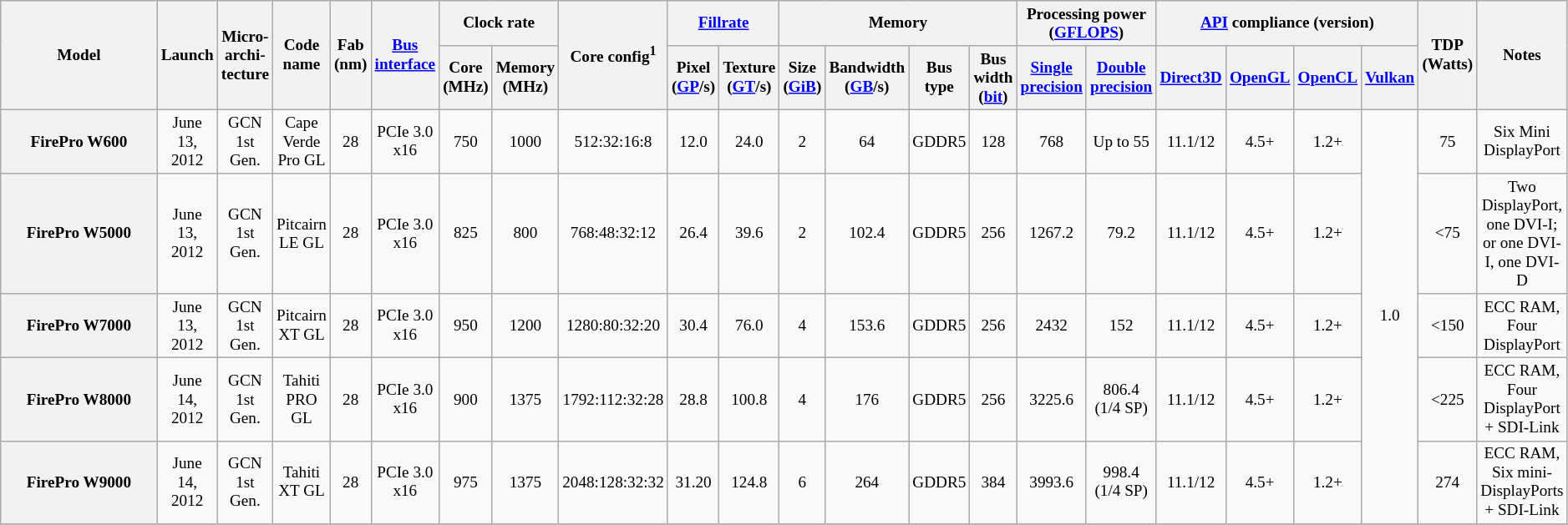<table class="wikitable" style="font-size: 80%; text-align:center;">
<tr>
<th rowspan="2" style="width:10em">Model</th>
<th rowspan="2">Launch</th>
<th rowspan="2">Micro-archi-tecture</th>
<th rowspan="2">Code name</th>
<th rowspan="2">Fab (nm)</th>
<th rowspan="2"><a href='#'>Bus</a> <a href='#'>interface</a></th>
<th colspan="2">Clock rate</th>
<th rowspan="2">Core config<sup>1</sup></th>
<th colspan="2"><a href='#'>Fillrate</a></th>
<th colspan="4">Memory</th>
<th colspan="2">Processing power<br>(<a href='#'>GFLOPS</a>)</th>
<th colspan="4"><a href='#'>API</a> compliance (version)</th>
<th rowspan="2">TDP (Watts)</th>
<th rowspan="2">Notes</th>
</tr>
<tr>
<th>Core (MHz)</th>
<th>Memory (MHz)</th>
<th>Pixel (<a href='#'>GP</a>/s)</th>
<th>Texture (<a href='#'>GT</a>/s)</th>
<th>Size (<a href='#'>GiB</a>)</th>
<th>Bandwidth (<a href='#'>GB</a>/s)</th>
<th>Bus type</th>
<th>Bus width (<a href='#'>bit</a>)</th>
<th><a href='#'>Single precision</a></th>
<th><a href='#'>Double precision</a></th>
<th><a href='#'>Direct3D</a></th>
<th><a href='#'>OpenGL</a></th>
<th><a href='#'>OpenCL</a></th>
<th><a href='#'>Vulkan</a></th>
</tr>
<tr>
<th>FirePro W600</th>
<td>June 13, 2012</td>
<td>GCN 1st Gen.</td>
<td>Cape Verde Pro GL</td>
<td>28</td>
<td>PCIe 3.0 x16</td>
<td>750</td>
<td>1000</td>
<td>512:32:16:8</td>
<td>12.0</td>
<td>24.0</td>
<td>2</td>
<td>64</td>
<td>GDDR5</td>
<td>128</td>
<td>768</td>
<td>Up to 55</td>
<td>11.1/12</td>
<td>4.5+</td>
<td>1.2+</td>
<td rowspan=5>1.0</td>
<td>75</td>
<td>Six Mini DisplayPort</td>
</tr>
<tr>
<th>FirePro W5000</th>
<td>June 13, 2012</td>
<td>GCN 1st Gen.</td>
<td>Pitcairn LE GL</td>
<td>28</td>
<td>PCIe 3.0 x16</td>
<td>825</td>
<td>800</td>
<td>768:48:32:12</td>
<td>26.4</td>
<td>39.6</td>
<td>2</td>
<td>102.4</td>
<td>GDDR5</td>
<td>256</td>
<td>1267.2</td>
<td>79.2</td>
<td>11.1/12</td>
<td>4.5+</td>
<td>1.2+</td>
<td><75</td>
<td>Two DisplayPort, one DVI-I; or one DVI-I, one DVI-D</td>
</tr>
<tr>
<th>FirePro W7000</th>
<td>June 13, 2012</td>
<td>GCN 1st Gen.</td>
<td>Pitcairn XT GL</td>
<td>28</td>
<td>PCIe 3.0 x16</td>
<td>950</td>
<td>1200</td>
<td>1280:80:32:20</td>
<td>30.4</td>
<td>76.0</td>
<td>4</td>
<td>153.6</td>
<td>GDDR5</td>
<td>256</td>
<td>2432</td>
<td>152</td>
<td>11.1/12</td>
<td>4.5+</td>
<td>1.2+</td>
<td><150</td>
<td>ECC RAM, Four DisplayPort</td>
</tr>
<tr>
<th>FirePro W8000</th>
<td>June 14, 2012</td>
<td>GCN 1st Gen.</td>
<td>Tahiti PRO GL</td>
<td>28</td>
<td>PCIe 3.0 x16</td>
<td>900</td>
<td>1375</td>
<td>1792:112:32:28</td>
<td>28.8</td>
<td>100.8</td>
<td>4</td>
<td>176</td>
<td>GDDR5</td>
<td>256</td>
<td>3225.6</td>
<td>806.4 (1/4 SP)</td>
<td>11.1/12</td>
<td>4.5+</td>
<td>1.2+</td>
<td><225</td>
<td>ECC RAM, Four DisplayPort + SDI-Link</td>
</tr>
<tr>
<th>FirePro W9000</th>
<td>June 14, 2012</td>
<td>GCN 1st Gen.</td>
<td>Tahiti XT GL</td>
<td>28</td>
<td>PCIe 3.0 x16</td>
<td>975</td>
<td>1375</td>
<td>2048:128:32:32</td>
<td>31.20</td>
<td>124.8</td>
<td>6</td>
<td>264</td>
<td>GDDR5</td>
<td>384</td>
<td>3993.6</td>
<td>998.4 (1/4 SP)</td>
<td>11.1/12</td>
<td>4.5+</td>
<td>1.2+</td>
<td>274</td>
<td>ECC RAM, Six mini-DisplayPorts + SDI-Link</td>
</tr>
<tr>
</tr>
</table>
